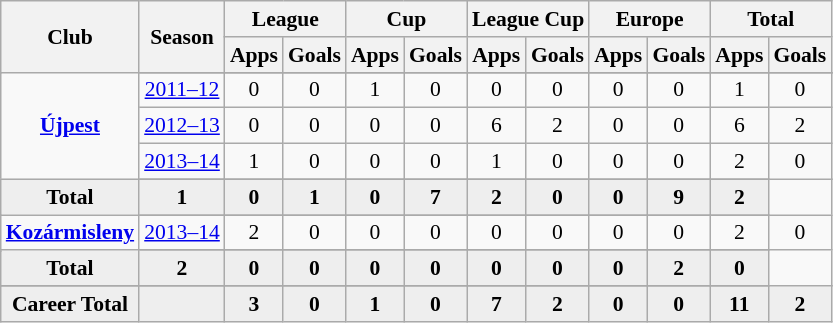<table class="wikitable" style="font-size:90%; text-align: center;">
<tr>
<th rowspan="2">Club</th>
<th rowspan="2">Season</th>
<th colspan="2">League</th>
<th colspan="2">Cup</th>
<th colspan="2">League Cup</th>
<th colspan="2">Europe</th>
<th colspan="2">Total</th>
</tr>
<tr>
<th>Apps</th>
<th>Goals</th>
<th>Apps</th>
<th>Goals</th>
<th>Apps</th>
<th>Goals</th>
<th>Apps</th>
<th>Goals</th>
<th>Apps</th>
<th>Goals</th>
</tr>
<tr ||-||-||-|->
<td rowspan="5" valign="center"><strong><a href='#'>Újpest</a></strong></td>
</tr>
<tr>
<td><a href='#'>2011–12</a></td>
<td>0</td>
<td>0</td>
<td>1</td>
<td>0</td>
<td>0</td>
<td>0</td>
<td>0</td>
<td>0</td>
<td>1</td>
<td>0</td>
</tr>
<tr>
<td><a href='#'>2012–13</a></td>
<td>0</td>
<td>0</td>
<td>0</td>
<td>0</td>
<td>6</td>
<td>2</td>
<td>0</td>
<td>0</td>
<td>6</td>
<td>2</td>
</tr>
<tr>
<td><a href='#'>2013–14</a></td>
<td>1</td>
<td>0</td>
<td>0</td>
<td>0</td>
<td>1</td>
<td>0</td>
<td>0</td>
<td>0</td>
<td>2</td>
<td>0</td>
</tr>
<tr>
</tr>
<tr style="font-weight:bold; background-color:#eeeeee;">
<td>Total</td>
<td>1</td>
<td>0</td>
<td>1</td>
<td>0</td>
<td>7</td>
<td>2</td>
<td>0</td>
<td>0</td>
<td>9</td>
<td>2</td>
</tr>
<tr>
<td rowspan="3" valign="center"><strong><a href='#'>Kozármisleny</a></strong></td>
</tr>
<tr>
<td><a href='#'>2013–14</a></td>
<td>2</td>
<td>0</td>
<td>0</td>
<td>0</td>
<td>0</td>
<td>0</td>
<td>0</td>
<td>0</td>
<td>2</td>
<td>0</td>
</tr>
<tr>
</tr>
<tr style="font-weight:bold; background-color:#eeeeee;">
<td>Total</td>
<td>2</td>
<td>0</td>
<td>0</td>
<td>0</td>
<td>0</td>
<td>0</td>
<td>0</td>
<td>0</td>
<td>2</td>
<td>0</td>
</tr>
<tr>
</tr>
<tr style="font-weight:bold; background-color:#eeeeee;">
<td rowspan="2" valign="top"><strong>Career Total</strong></td>
<td></td>
<td><strong>3</strong></td>
<td><strong>0</strong></td>
<td><strong>1</strong></td>
<td><strong>0</strong></td>
<td><strong>7</strong></td>
<td><strong>2</strong></td>
<td><strong>0</strong></td>
<td><strong>0</strong></td>
<td><strong>11</strong></td>
<td><strong>2</strong></td>
</tr>
</table>
